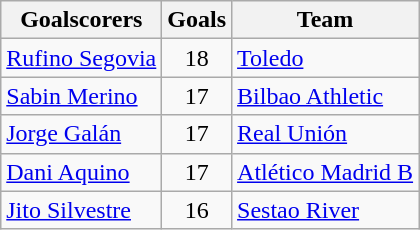<table class="wikitable sortable">
<tr>
<th>Goalscorers</th>
<th>Goals</th>
<th>Team</th>
</tr>
<tr>
<td> <a href='#'>Rufino Segovia</a></td>
<td align=center>18</td>
<td><a href='#'>Toledo</a></td>
</tr>
<tr>
<td> <a href='#'>Sabin Merino</a></td>
<td align=center>17</td>
<td><a href='#'>Bilbao Athletic</a></td>
</tr>
<tr>
<td> <a href='#'>Jorge Galán</a></td>
<td align=center>17</td>
<td><a href='#'>Real Unión</a></td>
</tr>
<tr>
<td> <a href='#'>Dani Aquino</a></td>
<td align=center>17</td>
<td><a href='#'>Atlético Madrid B</a></td>
</tr>
<tr>
<td> <a href='#'>Jito Silvestre</a></td>
<td align=center>16</td>
<td><a href='#'>Sestao River</a></td>
</tr>
</table>
